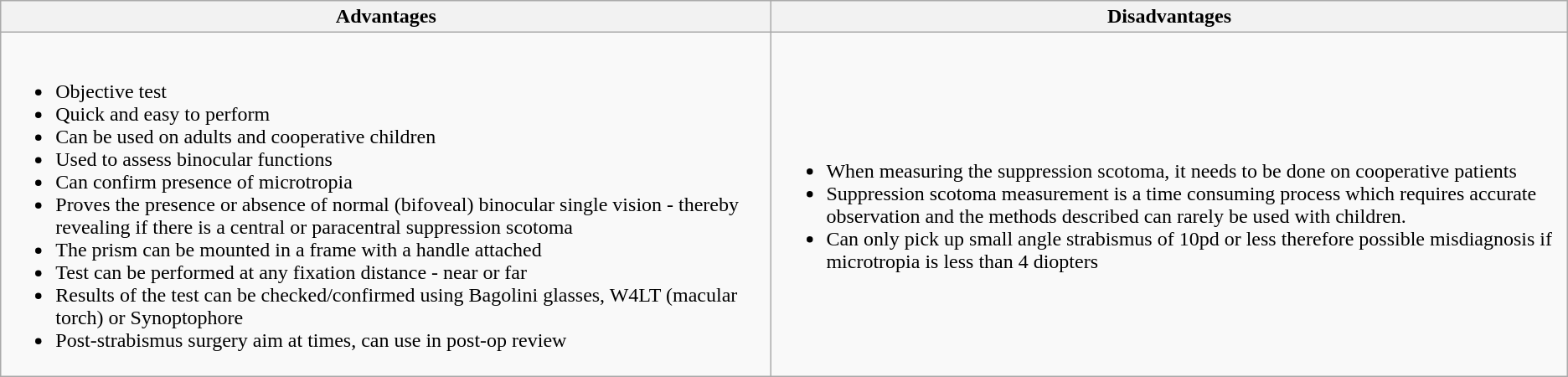<table class="wikitable">
<tr>
<th>Advantages</th>
<th>Disadvantages</th>
</tr>
<tr>
<td><br><ul><li>Objective test</li><li>Quick and easy to perform</li><li>Can be used on adults and cooperative children</li><li>Used to assess binocular functions</li><li>Can confirm presence of microtropia</li><li>Proves the presence or absence of normal (bifoveal) binocular single vision - thereby revealing if there is a central or paracentral suppression scotoma</li><li>The prism can be mounted in a frame with a handle attached</li><li>Test can be performed at any fixation distance - near or far</li><li>Results of the test can be checked/confirmed using Bagolini glasses, W4LT (macular torch) or Synoptophore</li><li>Post-strabismus surgery aim at times, can use in post-op review</li></ul></td>
<td><br><ul><li>When measuring the suppression scotoma, it needs to be done on cooperative patients</li><li>Suppression scotoma measurement is a time consuming process which requires accurate observation and the methods described can rarely be used with children.</li><li>Can only pick up small angle strabismus of 10pd or less therefore possible misdiagnosis if microtropia is less than 4 diopters</li></ul></td>
</tr>
</table>
